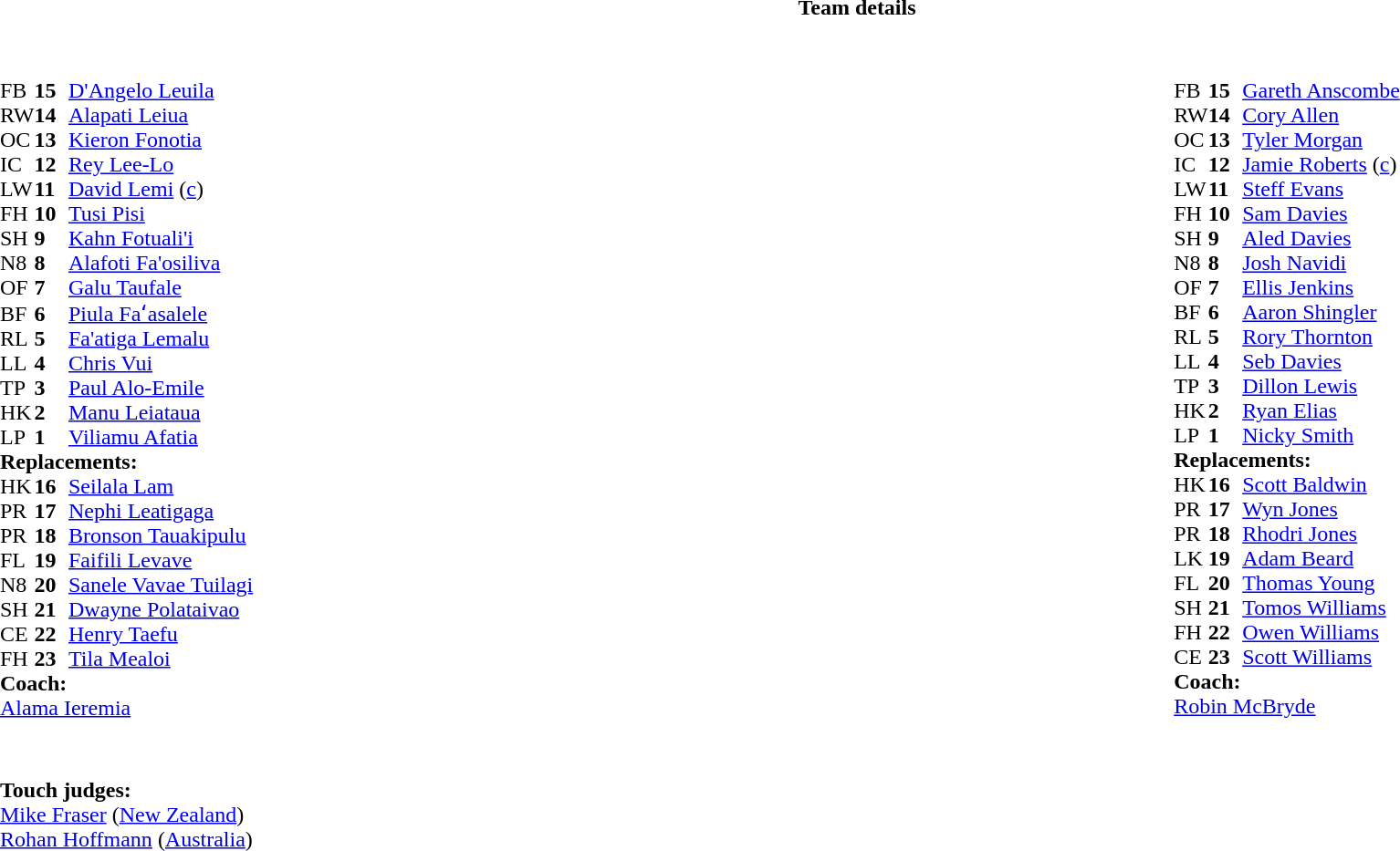<table border="0" width="100%" class="collapsible collapsed">
<tr>
<th>Team details</th>
</tr>
<tr>
<td><br><table style="width:100%;">
<tr>
<td style="vertical-align:top; width:50%"><br><table cellspacing="0" cellpadding="0">
<tr>
<th width="25"></th>
<th width="25"></th>
</tr>
<tr>
<td>FB</td>
<td><strong>15</strong></td>
<td><a href='#'>D'Angelo Leuila</a></td>
</tr>
<tr>
<td>RW</td>
<td><strong>14</strong></td>
<td><a href='#'>Alapati Leiua</a></td>
</tr>
<tr>
<td>OC</td>
<td><strong>13</strong></td>
<td><a href='#'>Kieron Fonotia</a></td>
</tr>
<tr>
<td>IC</td>
<td><strong>12</strong></td>
<td><a href='#'>Rey Lee-Lo</a></td>
</tr>
<tr>
<td>LW</td>
<td><strong>11</strong></td>
<td><a href='#'>David Lemi</a> (<a href='#'>c</a>)</td>
<td></td>
<td></td>
</tr>
<tr>
<td>FH</td>
<td><strong>10</strong></td>
<td><a href='#'>Tusi Pisi</a></td>
</tr>
<tr>
<td>SH</td>
<td><strong>9</strong></td>
<td><a href='#'>Kahn Fotuali'i</a></td>
</tr>
<tr>
<td>N8</td>
<td><strong>8</strong></td>
<td><a href='#'>Alafoti Fa'osiliva</a></td>
<td></td>
<td></td>
</tr>
<tr>
<td>OF</td>
<td><strong>7</strong></td>
<td><a href='#'>Galu Taufale</a></td>
<td></td>
<td></td>
</tr>
<tr>
<td>BF</td>
<td><strong>6</strong></td>
<td><a href='#'>Piula Faʻasalele</a></td>
</tr>
<tr>
<td>RL</td>
<td><strong>5</strong></td>
<td><a href='#'>Fa'atiga Lemalu</a></td>
</tr>
<tr>
<td>LL</td>
<td><strong>4</strong></td>
<td><a href='#'>Chris Vui</a></td>
</tr>
<tr>
<td>TP</td>
<td><strong>3</strong></td>
<td><a href='#'>Paul Alo-Emile</a></td>
<td></td>
<td></td>
</tr>
<tr>
<td>HK</td>
<td><strong>2</strong></td>
<td><a href='#'>Manu Leiataua</a></td>
<td></td>
<td></td>
</tr>
<tr>
<td>LP</td>
<td><strong>1</strong></td>
<td><a href='#'>Viliamu Afatia</a></td>
<td></td>
<td></td>
</tr>
<tr>
<td colspan=3><strong>Replacements:</strong></td>
</tr>
<tr>
<td>HK</td>
<td><strong>16</strong></td>
<td><a href='#'>Seilala Lam</a></td>
<td></td>
<td></td>
</tr>
<tr>
<td>PR</td>
<td><strong>17</strong></td>
<td><a href='#'>Nephi Leatigaga</a></td>
<td></td>
<td></td>
</tr>
<tr>
<td>PR</td>
<td><strong>18</strong></td>
<td><a href='#'>Bronson Tauakipulu</a></td>
<td></td>
<td></td>
</tr>
<tr>
<td>FL</td>
<td><strong>19</strong></td>
<td><a href='#'>Faifili Levave</a></td>
<td></td>
<td></td>
</tr>
<tr>
<td>N8</td>
<td><strong>20</strong></td>
<td><a href='#'>Sanele Vavae Tuilagi</a></td>
<td></td>
<td></td>
</tr>
<tr>
<td>SH</td>
<td><strong>21</strong></td>
<td><a href='#'>Dwayne Polataivao</a></td>
</tr>
<tr>
<td>CE</td>
<td><strong>22</strong></td>
<td><a href='#'>Henry Taefu</a></td>
</tr>
<tr>
<td>FH</td>
<td><strong>23</strong></td>
<td><a href='#'>Tila Mealoi</a></td>
<td></td>
<td></td>
</tr>
<tr>
<td colspan=3><strong>Coach:</strong></td>
</tr>
<tr>
<td colspan="4"> <a href='#'>Alama Ieremia</a></td>
</tr>
</table>
</td>
<td style="vertical-align:top; width:50%"><br><table cellspacing="0" cellpadding="0" style="margin:auto">
<tr>
<th width="25"></th>
<th width="25"></th>
</tr>
<tr>
<td>FB</td>
<td><strong>15</strong></td>
<td><a href='#'>Gareth Anscombe</a></td>
</tr>
<tr>
<td>RW</td>
<td><strong>14</strong></td>
<td><a href='#'>Cory Allen</a></td>
</tr>
<tr>
<td>OC</td>
<td><strong>13</strong></td>
<td><a href='#'>Tyler Morgan</a></td>
<td></td>
<td></td>
</tr>
<tr>
<td>IC</td>
<td><strong>12</strong></td>
<td><a href='#'>Jamie Roberts</a> (<a href='#'>c</a>)</td>
</tr>
<tr>
<td>LW</td>
<td><strong>11</strong></td>
<td><a href='#'>Steff Evans</a></td>
</tr>
<tr>
<td>FH</td>
<td><strong>10</strong></td>
<td><a href='#'>Sam Davies</a></td>
</tr>
<tr>
<td>SH</td>
<td><strong>9</strong></td>
<td><a href='#'>Aled Davies</a></td>
</tr>
<tr>
<td>N8</td>
<td><strong>8</strong></td>
<td><a href='#'>Josh Navidi</a></td>
</tr>
<tr>
<td>OF</td>
<td><strong>7</strong></td>
<td><a href='#'>Ellis Jenkins</a></td>
</tr>
<tr>
<td>BF</td>
<td><strong>6</strong></td>
<td><a href='#'>Aaron Shingler</a></td>
<td></td>
<td></td>
</tr>
<tr>
<td>RL</td>
<td><strong>5</strong></td>
<td><a href='#'>Rory Thornton</a></td>
</tr>
<tr>
<td>LL</td>
<td><strong>4</strong></td>
<td><a href='#'>Seb Davies</a></td>
<td></td>
<td></td>
</tr>
<tr>
<td>TP</td>
<td><strong>3</strong></td>
<td><a href='#'>Dillon Lewis</a></td>
<td></td>
<td></td>
</tr>
<tr>
<td>HK</td>
<td><strong>2</strong></td>
<td><a href='#'>Ryan Elias</a></td>
<td></td>
<td></td>
</tr>
<tr>
<td>LP</td>
<td><strong>1</strong></td>
<td><a href='#'>Nicky Smith</a></td>
<td></td>
<td></td>
</tr>
<tr>
<td colspan=3><strong>Replacements:</strong></td>
</tr>
<tr>
<td>HK</td>
<td><strong>16</strong></td>
<td><a href='#'>Scott Baldwin</a></td>
<td></td>
<td></td>
</tr>
<tr>
<td>PR</td>
<td><strong>17</strong></td>
<td><a href='#'>Wyn Jones</a></td>
<td></td>
<td></td>
</tr>
<tr>
<td>PR</td>
<td><strong>18</strong></td>
<td><a href='#'>Rhodri Jones</a></td>
<td></td>
<td></td>
</tr>
<tr>
<td>LK</td>
<td><strong>19</strong></td>
<td><a href='#'>Adam Beard</a></td>
<td></td>
<td></td>
</tr>
<tr>
<td>FL</td>
<td><strong>20</strong></td>
<td><a href='#'>Thomas Young</a></td>
<td></td>
<td></td>
</tr>
<tr>
<td>SH</td>
<td><strong>21</strong></td>
<td><a href='#'>Tomos Williams</a></td>
</tr>
<tr>
<td>FH</td>
<td><strong>22</strong></td>
<td><a href='#'>Owen Williams</a></td>
</tr>
<tr>
<td>CE</td>
<td><strong>23</strong></td>
<td><a href='#'>Scott Williams</a></td>
<td></td>
<td></td>
</tr>
<tr>
<td colspan=3><strong>Coach:</strong></td>
</tr>
<tr>
<td colspan="4"> <a href='#'>Robin McBryde</a></td>
</tr>
</table>
</td>
</tr>
</table>
<table style="width:100%">
<tr>
<td><br><br><strong>Touch judges:</strong>
<br><a href='#'>Mike Fraser</a> (<a href='#'>New Zealand</a>)
<br><a href='#'>Rohan Hoffmann</a> (<a href='#'>Australia</a>)</td>
</tr>
</table>
</td>
</tr>
</table>
